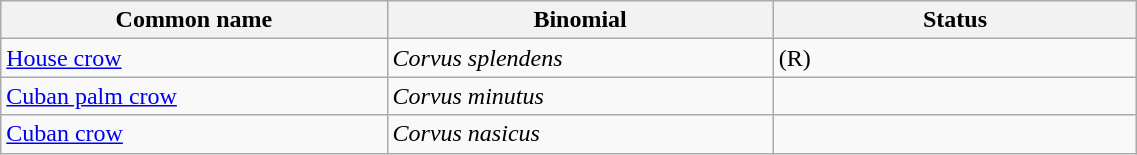<table width=60% class="wikitable">
<tr>
<th width=34%>Common name</th>
<th width=34%>Binomial</th>
<th width=32%>Status</th>
</tr>
<tr>
<td><a href='#'>House crow</a></td>
<td><em>Corvus splendens</em></td>
<td>(R)</td>
</tr>
<tr>
<td><a href='#'>Cuban palm crow</a></td>
<td><em>Corvus minutus</em></td>
<td></td>
</tr>
<tr>
<td><a href='#'>Cuban crow</a></td>
<td><em>Corvus nasicus</em></td>
<td></td>
</tr>
</table>
